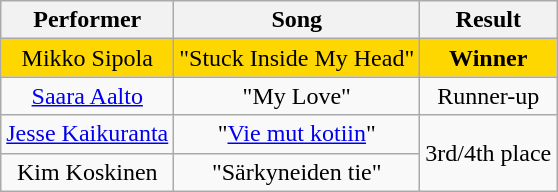<table class="wikitable" style="text-align: center; width: auto">
<tr>
<th>Performer</th>
<th>Song</th>
<th>Result</th>
</tr>
<tr style="background:gold">
<td>Mikko Sipola</td>
<td>"Stuck Inside My Head"</td>
<td><strong>Winner</strong></td>
</tr>
<tr>
<td><a href='#'>Saara Aalto</a></td>
<td>"My Love"</td>
<td>Runner-up</td>
</tr>
<tr>
<td><a href='#'>Jesse Kaikuranta</a></td>
<td>"<a href='#'>Vie mut kotiin</a>"</td>
<td rowspan="2">3rd/4th place</td>
</tr>
<tr>
<td>Kim Koskinen</td>
<td>"Särkyneiden tie"</td>
</tr>
</table>
